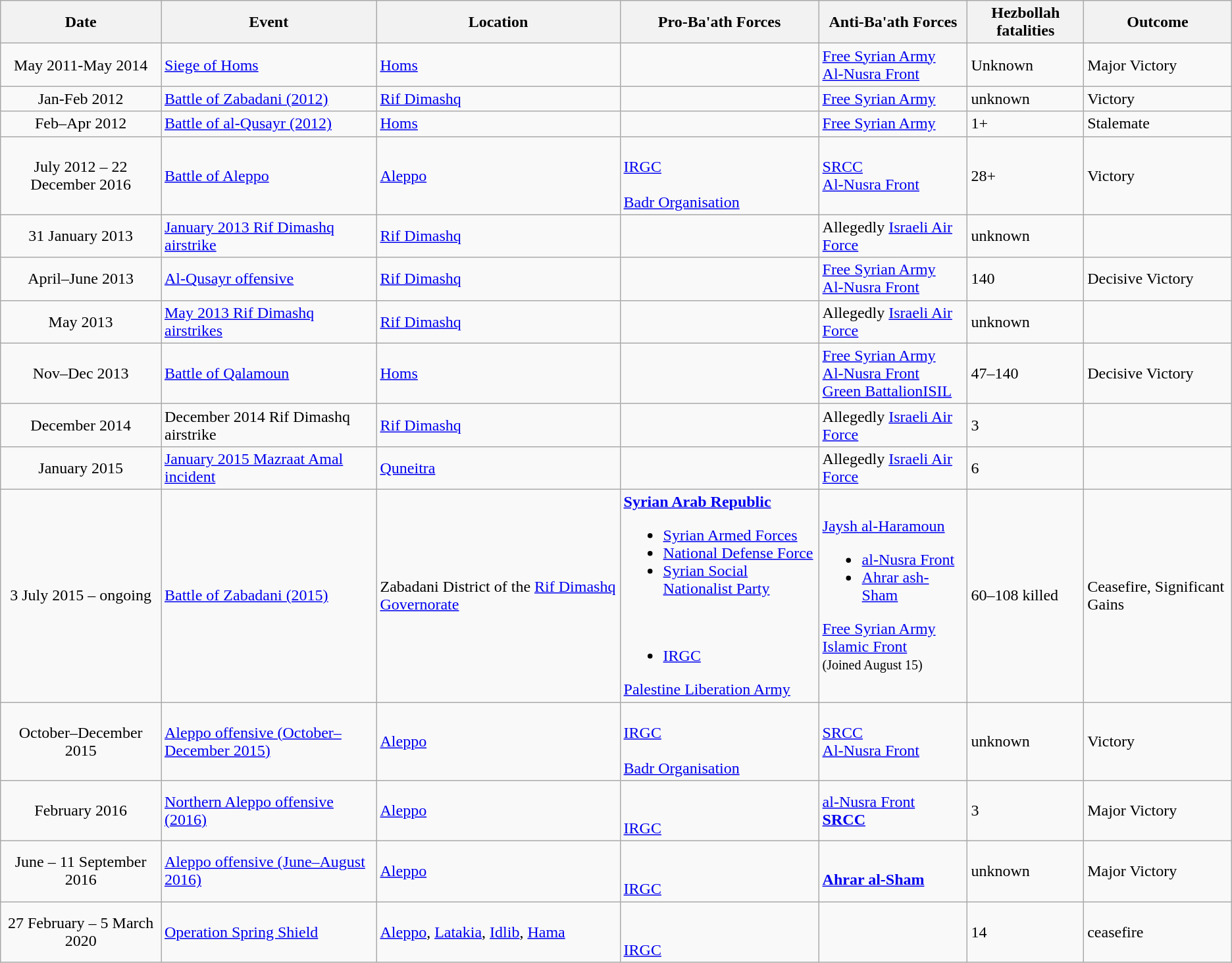<table class="wikitable sortable">
<tr>
<th>Date</th>
<th>Event</th>
<th>Location</th>
<th>Pro-Ba'ath Forces</th>
<th>Anti-Ba'ath Forces</th>
<th data-sort-type="number">Hezbollah fatalities</th>
<th>Outcome</th>
</tr>
<tr>
<td align=center>May 2011-May 2014</td>
<td><a href='#'>Siege of Homs</a></td>
<td><a href='#'>Homs</a></td>
<td><br></td>
<td><a href='#'>Free Syrian Army</a><br><a href='#'>Al-Nusra Front</a></td>
<td>Unknown</td>
<td>Major Victory</td>
</tr>
<tr>
<td align=center>Jan-Feb 2012</td>
<td><a href='#'>Battle of Zabadani (2012)</a></td>
<td><a href='#'>Rif Dimashq</a></td>
<td><br></td>
<td><a href='#'>Free Syrian Army</a></td>
<td> unknown</td>
<td>Victory</td>
</tr>
<tr>
<td align=center>Feb–Apr 2012</td>
<td><a href='#'>Battle of al-Qusayr (2012)</a></td>
<td><a href='#'>Homs</a></td>
<td><br></td>
<td><a href='#'>Free Syrian Army</a></td>
<td> 1+</td>
<td>Stalemate</td>
</tr>
<tr>
<td align=center>July 2012 – 22 December 2016</td>
<td><a href='#'>Battle of Aleppo</a></td>
<td><a href='#'>Aleppo</a></td>
<td><br> <a href='#'>IRGC</a><br><br> <a href='#'>Badr Organisation</a></td>
<td> <a href='#'>SRCC</a><br><a href='#'>Al-Nusra Front</a></td>
<td> 28+</td>
<td>Victory</td>
</tr>
<tr>
<td align=center>31 January 2013</td>
<td><a href='#'>January 2013 Rif Dimashq airstrike</a></td>
<td><a href='#'>Rif Dimashq</a></td>
<td><br></td>
<td>Allegedly <a href='#'>Israeli Air Force</a></td>
<td> unknown</td>
<td></td>
</tr>
<tr>
<td align=center>April–June 2013</td>
<td><a href='#'>Al-Qusayr offensive</a></td>
<td><a href='#'>Rif Dimashq</a></td>
<td><br></td>
<td><a href='#'>Free Syrian Army</a><br><a href='#'>Al-Nusra Front</a></td>
<td> 140</td>
<td>Decisive Victory</td>
</tr>
<tr>
<td align=center>May 2013</td>
<td><a href='#'>May 2013 Rif Dimashq airstrikes</a></td>
<td><a href='#'>Rif Dimashq</a></td>
<td><br></td>
<td>Allegedly <a href='#'>Israeli Air Force</a></td>
<td> unknown</td>
<td></td>
</tr>
<tr>
<td align=center>Nov–Dec 2013</td>
<td><a href='#'>Battle of Qalamoun</a></td>
<td><a href='#'>Homs</a></td>
<td><br></td>
<td><a href='#'>Free Syrian Army</a><br><a href='#'>Al-Nusra Front</a><br><a href='#'>Green Battalion</a><a href='#'>ISIL</a></td>
<td> 47–140</td>
<td>Decisive Victory</td>
</tr>
<tr>
<td align=center>December 2014</td>
<td>December 2014 Rif Dimashq airstrike</td>
<td><a href='#'>Rif Dimashq</a></td>
<td><br></td>
<td>Allegedly <a href='#'>Israeli Air Force</a></td>
<td> 3</td>
<td></td>
</tr>
<tr>
<td align=center>January 2015</td>
<td><a href='#'>January 2015 Mazraat Amal incident</a></td>
<td><a href='#'>Quneitra</a></td>
<td></td>
<td>Allegedly <a href='#'>Israeli Air Force</a></td>
<td> 6</td>
<td></td>
</tr>
<tr>
<td align=center>3 July 2015 – ongoing</td>
<td><a href='#'>Battle of Zabadani (2015)</a></td>
<td>Zabadani District of the <a href='#'>Rif Dimashq Governorate</a></td>
<td> <strong><a href='#'>Syrian Arab Republic</a></strong><br><ul><li> <a href='#'>Syrian Armed Forces</a></li><li> <a href='#'>National Defense Force</a></li><li> <a href='#'>Syrian Social Nationalist Party</a></li></ul><br><ul><li> <a href='#'>IRGC</a></li></ul> <a href='#'>Palestine Liberation Army</a></td>
<td> <a href='#'>Jaysh al-Haramoun</a><br><ul><li> <a href='#'>al-Nusra Front</a></li><li> <a href='#'>Ahrar ash-Sham</a></li></ul> <a href='#'>Free Syrian Army</a><br>
 <a href='#'>Islamic Front</a><br><small>(Joined August 15)</small></td>
<td>60–108 killed</td>
<td>Ceasefire, Significant Gains</td>
</tr>
<tr>
<td align=center>October–December 2015</td>
<td><a href='#'>Aleppo offensive (October–December 2015)</a></td>
<td><a href='#'>Aleppo</a></td>
<td><br> <a href='#'>IRGC</a><br><br> <a href='#'>Badr Organisation</a></td>
<td> <a href='#'>SRCC</a><br><a href='#'>Al-Nusra Front</a></td>
<td>unknown</td>
<td>Victory</td>
</tr>
<tr>
<td align=center>February 2016</td>
<td><a href='#'>Northern Aleppo offensive (2016)</a></td>
<td><a href='#'>Aleppo</a></td>
<td><br><br> <a href='#'>IRGC</a></td>
<td> <a href='#'>al-Nusra Front</a><br><strong> <a href='#'>SRCC</a></strong></td>
<td> 3</td>
<td>Major Victory</td>
</tr>
<tr>
<td align=center>June – 11 September 2016</td>
<td><a href='#'>Aleppo offensive (June–August 2016)</a></td>
<td><a href='#'>Aleppo</a></td>
<td><br><br> <a href='#'>IRGC</a></td>
<td><br><strong> <a href='#'>Ahrar al-Sham</a></strong></td>
<td>unknown</td>
<td>Major Victory</td>
</tr>
<tr>
<td align=center>27 February – 5 March 2020</td>
<td><a href='#'>Operation Spring Shield</a></td>
<td><a href='#'>Aleppo</a>, <a href='#'>Latakia</a>, <a href='#'>Idlib</a>, <a href='#'>Hama</a></td>
<td><br><br> <a href='#'>IRGC</a></td>
<td></td>
<td>14</td>
<td>ceasefire</td>
</tr>
</table>
